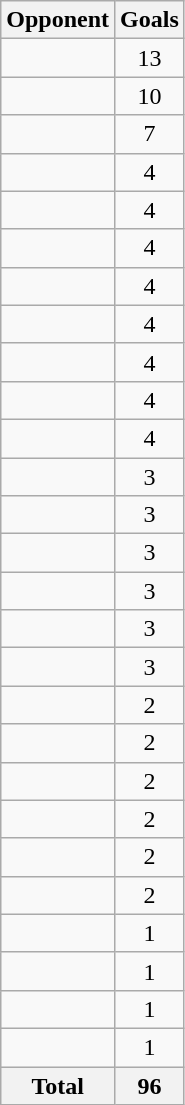<table class="wikitable sortable" style="text-align:center">
<tr>
<th scope="col">Opponent</th>
<th scope="col">Goals</th>
</tr>
<tr>
<td style="text-align:left"></td>
<td>13</td>
</tr>
<tr>
<td style="text-align:left"></td>
<td>10</td>
</tr>
<tr>
<td style="text-align:left"></td>
<td>7</td>
</tr>
<tr>
<td style="text-align:left"></td>
<td>4</td>
</tr>
<tr>
<td style="text-align:left"></td>
<td>4</td>
</tr>
<tr>
<td style="text-align:left"></td>
<td>4</td>
</tr>
<tr>
<td style="text-align:left"></td>
<td>4</td>
</tr>
<tr>
<td style="text-align:left"></td>
<td>4</td>
</tr>
<tr>
<td style="text-align:left"></td>
<td>4</td>
</tr>
<tr>
<td style="text-align:left"></td>
<td>4</td>
</tr>
<tr>
<td style="text-align:left"></td>
<td>4</td>
</tr>
<tr>
<td style="text-align:left"></td>
<td>3</td>
</tr>
<tr>
<td style="text-align:left"></td>
<td>3</td>
</tr>
<tr>
<td style="text-align:left"></td>
<td>3</td>
</tr>
<tr>
<td style="text-align:left"></td>
<td>3</td>
</tr>
<tr>
<td style="text-align:left"></td>
<td>3</td>
</tr>
<tr>
<td style="text-align:left"></td>
<td>3</td>
</tr>
<tr>
<td style="text-align:left"></td>
<td>2</td>
</tr>
<tr>
<td style="text-align:left"></td>
<td>2</td>
</tr>
<tr>
<td style="text-align:left"></td>
<td>2</td>
</tr>
<tr>
<td style="text-align:left"></td>
<td>2</td>
</tr>
<tr>
<td style="text-align:left"></td>
<td>2</td>
</tr>
<tr>
<td style="text-align:left"></td>
<td>2</td>
</tr>
<tr>
<td style="text-align:left"></td>
<td>1</td>
</tr>
<tr>
<td style="text-align:left"></td>
<td>1</td>
</tr>
<tr>
<td style="text-align:left"></td>
<td>1</td>
</tr>
<tr>
<td style="text-align:left"></td>
<td>1</td>
</tr>
<tr>
<th>Total</th>
<th>96</th>
</tr>
</table>
